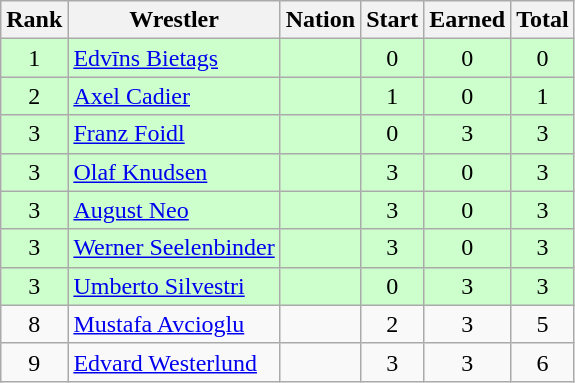<table class="wikitable sortable" style="text-align:center;">
<tr>
<th>Rank</th>
<th>Wrestler</th>
<th>Nation</th>
<th>Start</th>
<th>Earned</th>
<th>Total</th>
</tr>
<tr style="background:#cfc;">
<td>1</td>
<td align=left><a href='#'>Edvīns Bietags</a></td>
<td align=left></td>
<td>0</td>
<td>0</td>
<td>0</td>
</tr>
<tr style="background:#cfc;">
<td>2</td>
<td align=left><a href='#'>Axel Cadier</a></td>
<td align=left></td>
<td>1</td>
<td>0</td>
<td>1</td>
</tr>
<tr style="background:#cfc;">
<td>3</td>
<td align=left><a href='#'>Franz Foidl</a></td>
<td align=left></td>
<td>0</td>
<td>3</td>
<td>3</td>
</tr>
<tr style="background:#cfc;">
<td>3</td>
<td align=left><a href='#'>Olaf Knudsen</a></td>
<td align=left></td>
<td>3</td>
<td>0</td>
<td>3</td>
</tr>
<tr style="background:#cfc;">
<td>3</td>
<td align=left><a href='#'>August Neo</a></td>
<td align=left></td>
<td>3</td>
<td>0</td>
<td>3</td>
</tr>
<tr style="background:#cfc;">
<td>3</td>
<td align=left><a href='#'>Werner Seelenbinder</a></td>
<td align=left></td>
<td>3</td>
<td>0</td>
<td>3</td>
</tr>
<tr style="background:#cfc;">
<td>3</td>
<td align=left><a href='#'>Umberto Silvestri</a></td>
<td align=left></td>
<td>0</td>
<td>3</td>
<td>3</td>
</tr>
<tr>
<td>8</td>
<td align=left><a href='#'>Mustafa Avcioglu</a></td>
<td align=left></td>
<td>2</td>
<td>3</td>
<td>5</td>
</tr>
<tr>
<td>9</td>
<td align=left><a href='#'>Edvard Westerlund</a></td>
<td align=left></td>
<td>3</td>
<td>3</td>
<td>6</td>
</tr>
</table>
